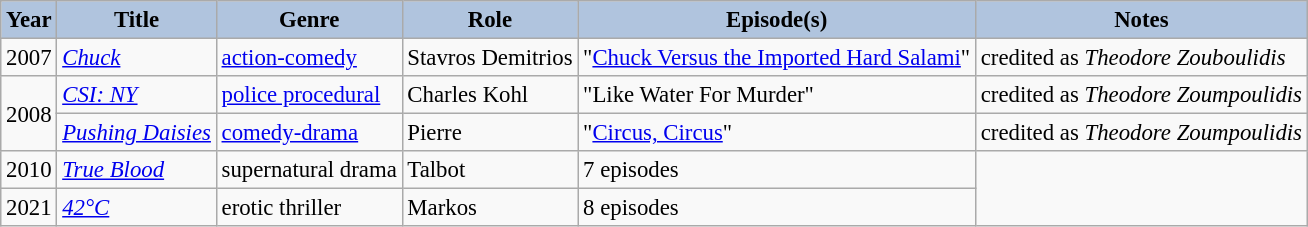<table class="wikitable" style="font-size:95%">
<tr style="text-align:center;">
<th style="background:#B0C4DE;">Year</th>
<th style="background:#B0C4DE;">Title</th>
<th style="background:#B0C4DE;">Genre</th>
<th style="background:#B0C4DE;">Role</th>
<th style="background:#B0C4DE;">Episode(s)</th>
<th style="background:#B0C4DE;">Notes</th>
</tr>
<tr>
<td>2007</td>
<td><em><a href='#'>Chuck</a></em></td>
<td><a href='#'>action-comedy</a></td>
<td>Stavros Demitrios</td>
<td>"<a href='#'>Chuck Versus the Imported Hard Salami</a>"</td>
<td>credited as <em>Theodore Zouboulidis</em></td>
</tr>
<tr>
<td rowspan="2">2008</td>
<td><em><a href='#'>CSI: NY</a></em></td>
<td><a href='#'>police procedural</a></td>
<td>Charles Kohl</td>
<td>"Like Water For Murder"</td>
<td>credited as <em>Theodore Zoumpoulidis</em></td>
</tr>
<tr>
<td><em><a href='#'>Pushing Daisies</a></em></td>
<td><a href='#'>comedy-drama</a></td>
<td>Pierre</td>
<td>"<a href='#'>Circus, Circus</a>"</td>
<td>credited as <em>Theodore Zoumpoulidis</em></td>
</tr>
<tr>
<td>2010</td>
<td><em><a href='#'>True Blood</a></em></td>
<td>supernatural drama</td>
<td>Talbot</td>
<td>7 episodes</td>
</tr>
<tr>
<td>2021</td>
<td><em><a href='#'>42°C</a></em></td>
<td>erotic thriller</td>
<td>Markos</td>
<td>8 episodes</td>
</tr>
</table>
